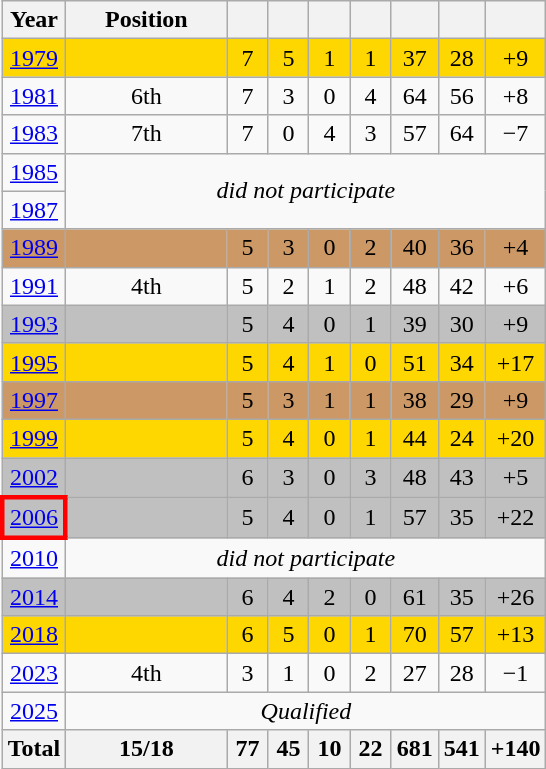<table class="wikitable" style="text-align: center;">
<tr>
<th>Year</th>
<th width="100">Position</th>
<th width="20"></th>
<th width="20"></th>
<th width="20"></th>
<th width="20"></th>
<th width="20"></th>
<th width="20"></th>
<th width="20"></th>
</tr>
<tr bgcolor=gold>
<td> <a href='#'>1979</a></td>
<td></td>
<td>7</td>
<td>5</td>
<td>1</td>
<td>1</td>
<td>37</td>
<td>28</td>
<td>+9</td>
</tr>
<tr>
<td> <a href='#'>1981</a></td>
<td>6th</td>
<td>7</td>
<td>3</td>
<td>0</td>
<td>4</td>
<td>64</td>
<td>56</td>
<td>+8</td>
</tr>
<tr>
<td> <a href='#'>1983</a></td>
<td>7th</td>
<td>7</td>
<td>0</td>
<td>4</td>
<td>3</td>
<td>57</td>
<td>64</td>
<td>−7</td>
</tr>
<tr>
<td> <a href='#'>1985</a></td>
<td colspan=8 rowspan="2"><em>did not participate</em></td>
</tr>
<tr>
<td> <a href='#'>1987</a></td>
</tr>
<tr bgcolor=cc9966>
<td> <a href='#'>1989</a></td>
<td></td>
<td>5</td>
<td>3</td>
<td>0</td>
<td>2</td>
<td>40</td>
<td>36</td>
<td>+4</td>
</tr>
<tr>
<td> <a href='#'>1991</a></td>
<td>4th</td>
<td>5</td>
<td>2</td>
<td>1</td>
<td>2</td>
<td>48</td>
<td>42</td>
<td>+6</td>
</tr>
<tr bgcolor=silver>
<td> <a href='#'>1993</a></td>
<td></td>
<td>5</td>
<td>4</td>
<td>0</td>
<td>1</td>
<td>39</td>
<td>30</td>
<td>+9</td>
</tr>
<tr bgcolor=gold>
<td> <a href='#'>1995</a></td>
<td></td>
<td>5</td>
<td>4</td>
<td>1</td>
<td>0</td>
<td>51</td>
<td>34</td>
<td>+17</td>
</tr>
<tr bgcolor=cc9966>
<td> <a href='#'>1997</a></td>
<td></td>
<td>5</td>
<td>3</td>
<td>1</td>
<td>1</td>
<td>38</td>
<td>29</td>
<td>+9</td>
</tr>
<tr bgcolor=gold>
<td> <a href='#'>1999</a></td>
<td></td>
<td>5</td>
<td>4</td>
<td>0</td>
<td>1</td>
<td>44</td>
<td>24</td>
<td>+20</td>
</tr>
<tr bgcolor=silver>
<td> <a href='#'>2002</a></td>
<td></td>
<td>6</td>
<td>3</td>
<td>0</td>
<td>3</td>
<td>48</td>
<td>43</td>
<td>+5</td>
</tr>
<tr bgcolor=silver>
<td style="border: 3px solid red"> <a href='#'>2006</a></td>
<td></td>
<td>5</td>
<td>4</td>
<td>0</td>
<td>1</td>
<td>57</td>
<td>35</td>
<td>+22</td>
</tr>
<tr>
<td> <a href='#'>2010</a></td>
<td colspan=8><em>did not participate</em></td>
</tr>
<tr bgcolor=silver>
<td> <a href='#'>2014</a></td>
<td></td>
<td>6</td>
<td>4</td>
<td>2</td>
<td>0</td>
<td>61</td>
<td>35</td>
<td>+26</td>
</tr>
<tr bgcolor=gold>
<td> <a href='#'>2018</a></td>
<td></td>
<td>6</td>
<td>5</td>
<td>0</td>
<td>1</td>
<td>70</td>
<td>57</td>
<td>+13</td>
</tr>
<tr>
<td> <a href='#'>2023</a></td>
<td>4th</td>
<td>3</td>
<td>1</td>
<td>0</td>
<td>2</td>
<td>27</td>
<td>28</td>
<td>−1</td>
</tr>
<tr>
<td> <a href='#'>2025</a></td>
<td colspan=8><em>Qualified</em></td>
</tr>
<tr>
<th>Total</th>
<th>15/18</th>
<th>77</th>
<th>45</th>
<th>10</th>
<th>22</th>
<th>681</th>
<th>541</th>
<th>+140</th>
</tr>
</table>
